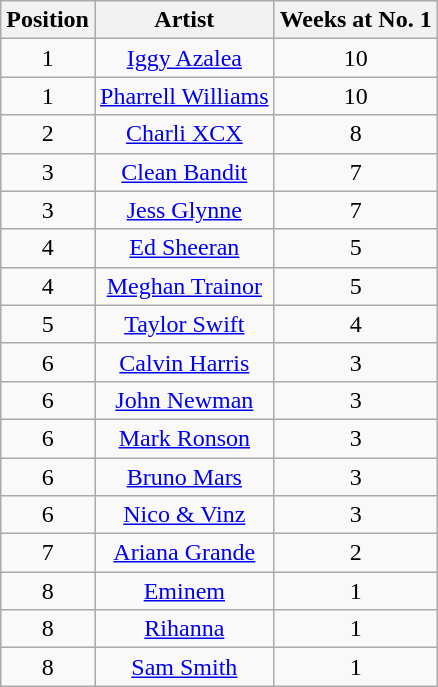<table class="wikitable">
<tr>
<th style="text-align: center;">Position</th>
<th style="text-align: center;">Artist</th>
<th style="text-align: center;">Weeks at No. 1</th>
</tr>
<tr>
<td style="text-align: center;">1</td>
<td style="text-align: center;"><a href='#'>Iggy Azalea</a></td>
<td style="text-align: center;">10</td>
</tr>
<tr>
<td style="text-align: center;">1</td>
<td style="text-align: center;"><a href='#'>Pharrell Williams</a></td>
<td style="text-align: center;">10</td>
</tr>
<tr>
<td style="text-align: center;">2</td>
<td style="text-align: center;"><a href='#'>Charli XCX</a></td>
<td style="text-align: center;">8</td>
</tr>
<tr>
<td style="text-align: center;">3</td>
<td style="text-align: center;"><a href='#'>Clean Bandit</a></td>
<td style="text-align: center;">7</td>
</tr>
<tr>
<td style="text-align: center;">3</td>
<td style="text-align: center;"><a href='#'>Jess Glynne</a></td>
<td style="text-align: center;">7</td>
</tr>
<tr>
<td style="text-align: center;">4</td>
<td style="text-align: center;"><a href='#'>Ed Sheeran</a></td>
<td style="text-align: center;">5</td>
</tr>
<tr>
<td style="text-align: center;">4</td>
<td style="text-align: center;"><a href='#'>Meghan Trainor</a></td>
<td style="text-align: center;">5</td>
</tr>
<tr>
<td style="text-align: center;">5</td>
<td style="text-align: center;"><a href='#'>Taylor Swift</a></td>
<td style="text-align: center;">4</td>
</tr>
<tr>
<td style="text-align: center;">6</td>
<td style="text-align: center;"><a href='#'>Calvin Harris</a></td>
<td style="text-align: center;">3</td>
</tr>
<tr>
<td style="text-align: center;">6</td>
<td style="text-align: center;"><a href='#'>John Newman</a></td>
<td style="text-align: center;">3</td>
</tr>
<tr>
<td style="text-align: center;">6</td>
<td style="text-align: center;"><a href='#'>Mark Ronson</a></td>
<td style="text-align: center;">3</td>
</tr>
<tr>
<td style="text-align: center;">6</td>
<td style="text-align: center;"><a href='#'>Bruno Mars</a></td>
<td style="text-align: center;">3</td>
</tr>
<tr>
<td style="text-align: center;">6</td>
<td style="text-align: center;"><a href='#'>Nico & Vinz</a></td>
<td style="text-align: center;">3</td>
</tr>
<tr>
<td style="text-align: center;">7</td>
<td style="text-align: center;"><a href='#'>Ariana Grande</a></td>
<td style="text-align: center;">2</td>
</tr>
<tr>
<td style="text-align: center;">8</td>
<td style="text-align: center;"><a href='#'>Eminem</a></td>
<td style="text-align: center;">1</td>
</tr>
<tr>
<td style="text-align: center;">8</td>
<td style="text-align: center;"><a href='#'>Rihanna</a></td>
<td style="text-align: center;">1</td>
</tr>
<tr>
<td style="text-align: center;">8</td>
<td style="text-align: center;"><a href='#'>Sam Smith</a></td>
<td style="text-align: center;">1</td>
</tr>
</table>
